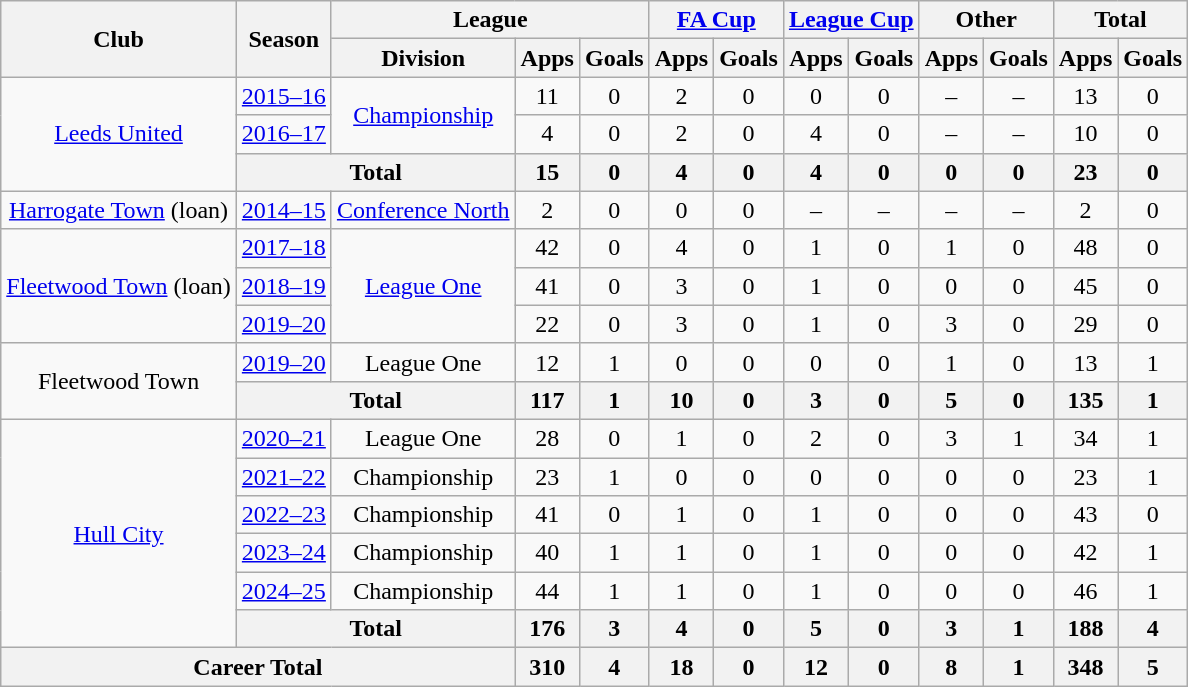<table class=wikitable style="text-align:center">
<tr>
<th rowspan=2>Club</th>
<th rowspan=2>Season</th>
<th colspan=3>League</th>
<th colspan=2><a href='#'>FA Cup</a></th>
<th colspan=2><a href='#'>League Cup</a></th>
<th colspan=2>Other</th>
<th colspan=2>Total</th>
</tr>
<tr>
<th>Division</th>
<th>Apps</th>
<th>Goals</th>
<th>Apps</th>
<th>Goals</th>
<th>Apps</th>
<th>Goals</th>
<th>Apps</th>
<th>Goals</th>
<th>Apps</th>
<th>Goals</th>
</tr>
<tr>
<td rowspan="3"><a href='#'>Leeds United</a></td>
<td><a href='#'>2015–16</a></td>
<td rowspan=2><a href='#'>Championship</a></td>
<td>11</td>
<td>0</td>
<td>2</td>
<td>0</td>
<td>0</td>
<td>0</td>
<td>–</td>
<td>–</td>
<td>13</td>
<td>0</td>
</tr>
<tr>
<td><a href='#'>2016–17</a></td>
<td>4</td>
<td>0</td>
<td>2</td>
<td>0</td>
<td>4</td>
<td>0</td>
<td>–</td>
<td>–</td>
<td>10</td>
<td>0</td>
</tr>
<tr>
<th colspan="2">Total</th>
<th>15</th>
<th>0</th>
<th>4</th>
<th>0</th>
<th>4</th>
<th>0</th>
<th>0</th>
<th>0</th>
<th>23</th>
<th>0</th>
</tr>
<tr>
<td><a href='#'>Harrogate Town</a> (loan)</td>
<td><a href='#'>2014–15</a></td>
<td><a href='#'>Conference North</a></td>
<td>2</td>
<td>0</td>
<td>0</td>
<td>0</td>
<td>–</td>
<td>–</td>
<td>–</td>
<td>–</td>
<td>2</td>
<td>0</td>
</tr>
<tr>
<td rowspan="3"><a href='#'>Fleetwood Town</a> (loan)</td>
<td><a href='#'>2017–18</a></td>
<td rowspan="3"><a href='#'>League One</a></td>
<td>42</td>
<td>0</td>
<td>4</td>
<td>0</td>
<td>1</td>
<td>0</td>
<td>1</td>
<td>0</td>
<td>48</td>
<td>0</td>
</tr>
<tr>
<td><a href='#'>2018–19</a></td>
<td>41</td>
<td>0</td>
<td>3</td>
<td>0</td>
<td>1</td>
<td>0</td>
<td>0</td>
<td>0</td>
<td>45</td>
<td>0</td>
</tr>
<tr>
<td><a href='#'>2019–20</a></td>
<td>22</td>
<td>0</td>
<td>3</td>
<td>0</td>
<td>1</td>
<td>0</td>
<td>3</td>
<td>0</td>
<td>29</td>
<td>0</td>
</tr>
<tr>
<td rowspan="2">Fleetwood Town</td>
<td><a href='#'>2019–20</a></td>
<td>League One</td>
<td>12</td>
<td>1</td>
<td>0</td>
<td>0</td>
<td>0</td>
<td>0</td>
<td>1</td>
<td>0</td>
<td>13</td>
<td>1</td>
</tr>
<tr>
<th colspan="2">Total</th>
<th>117</th>
<th>1</th>
<th>10</th>
<th>0</th>
<th>3</th>
<th>0</th>
<th>5</th>
<th>0</th>
<th>135</th>
<th>1</th>
</tr>
<tr>
<td rowspan="6"><a href='#'>Hull City</a></td>
<td><a href='#'>2020–21</a></td>
<td>League One</td>
<td>28</td>
<td>0</td>
<td>1</td>
<td>0</td>
<td>2</td>
<td>0</td>
<td>3</td>
<td>1</td>
<td>34</td>
<td>1</td>
</tr>
<tr>
<td><a href='#'>2021–22</a></td>
<td>Championship</td>
<td>23</td>
<td>1</td>
<td>0</td>
<td>0</td>
<td>0</td>
<td>0</td>
<td>0</td>
<td>0</td>
<td>23</td>
<td>1</td>
</tr>
<tr>
<td><a href='#'>2022–23</a></td>
<td>Championship</td>
<td>41</td>
<td>0</td>
<td>1</td>
<td>0</td>
<td>1</td>
<td>0</td>
<td>0</td>
<td>0</td>
<td>43</td>
<td>0</td>
</tr>
<tr>
<td><a href='#'>2023–24</a></td>
<td>Championship</td>
<td>40</td>
<td>1</td>
<td>1</td>
<td>0</td>
<td>1</td>
<td>0</td>
<td>0</td>
<td>0</td>
<td>42</td>
<td>1</td>
</tr>
<tr>
<td><a href='#'>2024–25</a></td>
<td>Championship</td>
<td>44</td>
<td>1</td>
<td>1</td>
<td>0</td>
<td>1</td>
<td>0</td>
<td>0</td>
<td>0</td>
<td>46</td>
<td>1</td>
</tr>
<tr>
<th colspan="2">Total</th>
<th>176</th>
<th>3</th>
<th>4</th>
<th>0</th>
<th>5</th>
<th>0</th>
<th>3</th>
<th>1</th>
<th>188</th>
<th>4</th>
</tr>
<tr>
<th colspan="3">Career Total</th>
<th>310</th>
<th>4</th>
<th>18</th>
<th>0</th>
<th>12</th>
<th>0</th>
<th>8</th>
<th>1</th>
<th>348</th>
<th>5</th>
</tr>
</table>
